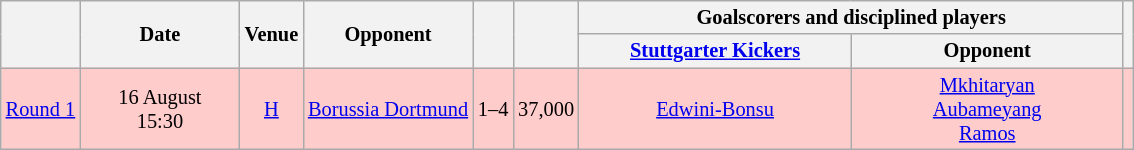<table class="wikitable" Style="text-align: center;font-size:85%">
<tr>
<th rowspan="2"></th>
<th rowspan="2" style="width:100px">Date<br></th>
<th rowspan="2">Venue</th>
<th rowspan="2">Opponent</th>
<th rowspan="2"><br></th>
<th rowspan="2"></th>
<th colspan="2">Goalscorers and disciplined players</th>
<th rowspan="2"></th>
</tr>
<tr>
<th style="width:175px"><a href='#'>Stuttgarter Kickers</a></th>
<th style="width:175px">Opponent</th>
</tr>
<tr style="background:#fcc">
<td><a href='#'>Round 1</a></td>
<td>16 August<br>15:30</td>
<td><a href='#'>H</a></td>
<td><a href='#'>Borussia Dortmund</a></td>
<td>1–4</td>
<td>37,000</td>
<td><a href='#'>Edwini-Bonsu</a> </td>
<td><a href='#'>Mkhitaryan</a> <br><a href='#'>Aubameyang</a> <br><a href='#'>Ramos</a> </td>
<td></td>
</tr>
</table>
